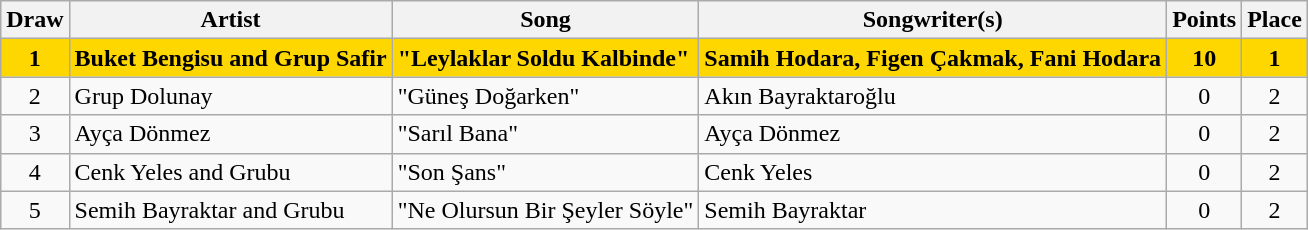<table class="sortable wikitable" style="margin: 1em auto 1em auto; text-align:center">
<tr>
<th>Draw</th>
<th>Artist</th>
<th>Song</th>
<th class="unsortable">Songwriter(s)</th>
<th>Points</th>
<th>Place</th>
</tr>
<tr style="background:gold; font-weight:bold;">
<td>1</td>
<td align="left">Buket Bengisu and Grup Safir</td>
<td align="left">"Leylaklar Soldu Kalbinde"</td>
<td align="left">Samih Hodara, Figen Çakmak, Fani Hodara</td>
<td>10</td>
<td>1</td>
</tr>
<tr>
<td>2</td>
<td align="left">Grup Dolunay</td>
<td align="left">"Güneş Doğarken"</td>
<td align="left">Akın Bayraktaroğlu</td>
<td>0</td>
<td>2</td>
</tr>
<tr>
<td>3</td>
<td align="left">Ayça Dönmez</td>
<td align="left">"Sarıl Bana"</td>
<td align="left">Ayça Dönmez</td>
<td>0</td>
<td>2</td>
</tr>
<tr>
<td>4</td>
<td align="left">Cenk Yeles and Grubu</td>
<td align="left">"Son Şans"</td>
<td align="left">Cenk Yeles</td>
<td>0</td>
<td>2</td>
</tr>
<tr>
<td>5</td>
<td align="left">Semih Bayraktar and Grubu</td>
<td align="left">"Ne Olursun Bir Şeyler Söyle"</td>
<td align="left">Semih Bayraktar</td>
<td>0</td>
<td>2</td>
</tr>
</table>
